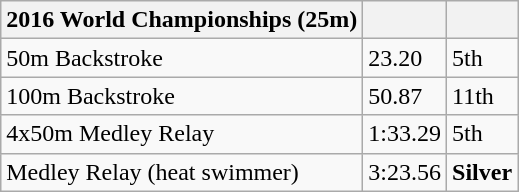<table class="wikitable">
<tr>
<th>2016 World Championships (25m)</th>
<th></th>
<th></th>
</tr>
<tr>
<td>50m Backstroke</td>
<td>23.20</td>
<td>5th</td>
</tr>
<tr>
<td>100m Backstroke</td>
<td>50.87</td>
<td>11th</td>
</tr>
<tr>
<td>4x50m Medley Relay</td>
<td>1:33.29</td>
<td>5th</td>
</tr>
<tr>
<td> Medley Relay (heat swimmer)</td>
<td>3:23.56</td>
<td><strong>Silver</strong></td>
</tr>
</table>
